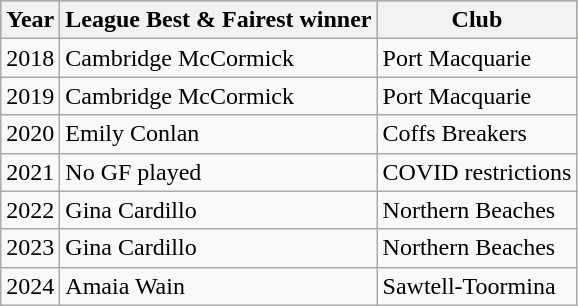<table class="wikitable">
<tr bgcolor=#bdb76b>
<th>Year</th>
<th>League Best & Fairest winner</th>
<th>Club</th>
</tr>
<tr>
<td>2018</td>
<td>Cambridge McCormick</td>
<td>Port Macquarie</td>
</tr>
<tr>
<td>2019</td>
<td>Cambridge McCormick</td>
<td>Port Macquarie</td>
</tr>
<tr>
<td>2020</td>
<td>Emily Conlan</td>
<td>Coffs Breakers</td>
</tr>
<tr>
<td>2021</td>
<td>No GF played</td>
<td>COVID restrictions</td>
</tr>
<tr>
<td>2022</td>
<td>Gina Cardillo</td>
<td>Northern Beaches</td>
</tr>
<tr>
<td>2023</td>
<td>Gina Cardillo</td>
<td>Northern Beaches</td>
</tr>
<tr>
<td>2024</td>
<td>Amaia Wain</td>
<td>Sawtell-Toormina</td>
</tr>
</table>
